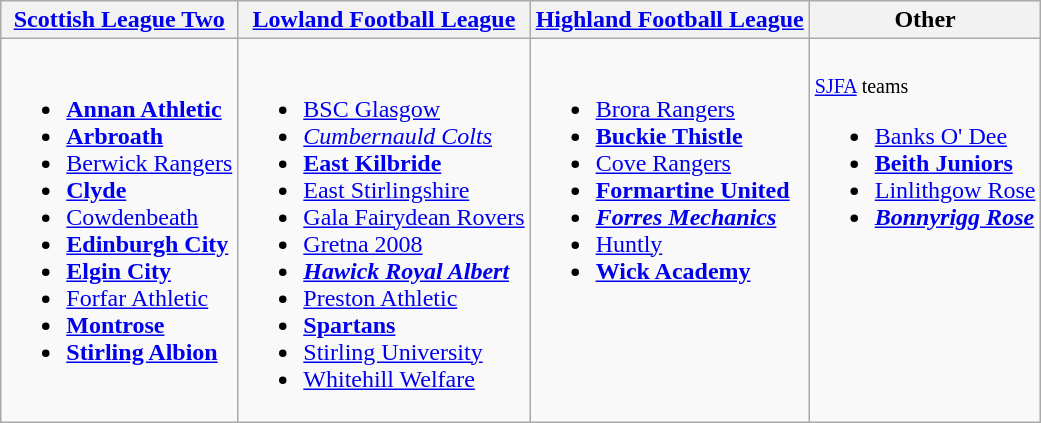<table class="wikitable" style="text-align:left">
<tr>
<th><a href='#'>Scottish League Two</a></th>
<th><a href='#'>Lowland Football League</a></th>
<th><a href='#'>Highland Football League</a></th>
<th>Other</th>
</tr>
<tr>
<td valign=top><br><ul><li><strong><a href='#'>Annan Athletic</a></strong></li><li><strong><a href='#'>Arbroath</a></strong></li><li><a href='#'>Berwick Rangers</a></li><li><strong><a href='#'>Clyde</a></strong></li><li><a href='#'>Cowdenbeath</a></li><li><strong><a href='#'>Edinburgh City</a></strong></li><li><strong><a href='#'>Elgin City</a></strong></li><li><a href='#'>Forfar Athletic</a></li><li><strong><a href='#'>Montrose</a></strong></li><li><strong><a href='#'>Stirling Albion</a></strong></li></ul></td>
<td valign=top><br><ul><li><a href='#'>BSC Glasgow</a></li><li><em><a href='#'>Cumbernauld Colts</a></em></li><li><strong><a href='#'>East Kilbride</a></strong></li><li><a href='#'>East Stirlingshire</a></li><li><a href='#'>Gala Fairydean Rovers</a></li><li><a href='#'>Gretna 2008</a></li><li><strong><em><a href='#'>Hawick Royal Albert</a></em></strong></li><li><a href='#'>Preston Athletic</a></li><li><strong><a href='#'>Spartans</a></strong></li><li><a href='#'>Stirling University</a></li><li><a href='#'>Whitehill Welfare</a></li></ul></td>
<td valign=top><br><ul><li><a href='#'>Brora Rangers</a></li><li><strong><a href='#'>Buckie Thistle</a></strong></li><li><a href='#'>Cove Rangers</a></li><li><strong><a href='#'>Formartine United</a></strong></li><li><strong><em><a href='#'>Forres Mechanics</a></em></strong></li><li><a href='#'>Huntly</a></li><li><strong><a href='#'>Wick Academy</a></strong></li></ul></td>
<td valign=top><br><small><a href='#'>SJFA</a> teams</small><ul><li><a href='#'>Banks O' Dee</a></li><li><strong><a href='#'>Beith Juniors</a></strong></li><li><a href='#'>Linlithgow Rose</a></li><li><strong><em><a href='#'>Bonnyrigg Rose</a></em></strong></li></ul></td>
</tr>
</table>
